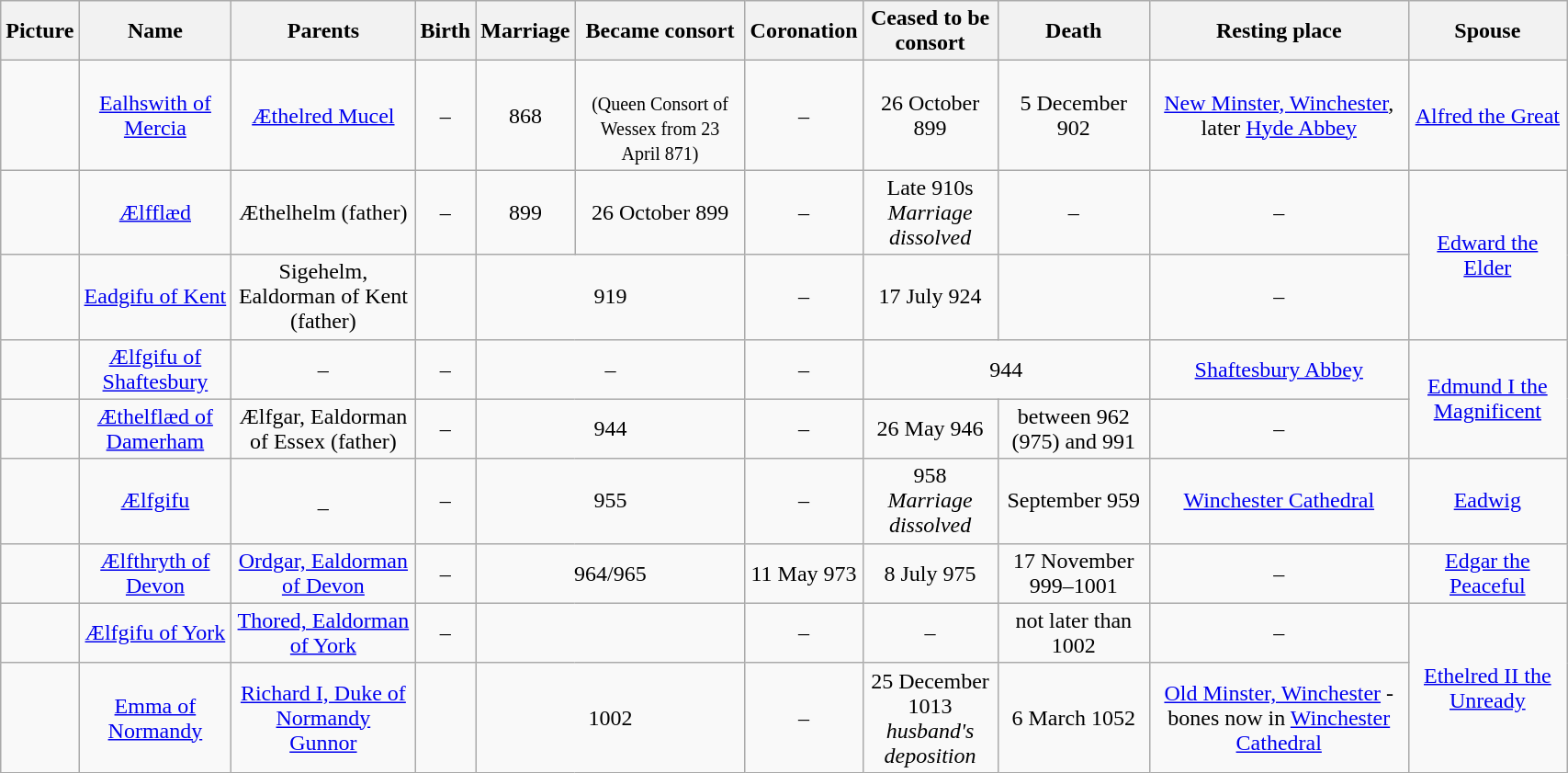<table width=90% class="wikitable" style="text-align:center;">
<tr>
<th>Picture</th>
<th>Name</th>
<th>Parents</th>
<th>Birth</th>
<th>Marriage</th>
<th>Became consort</th>
<th>Coronation</th>
<th>Ceased to be consort</th>
<th>Death</th>
<th>Resting place</th>
<th>Spouse</th>
</tr>
<tr>
<td></td>
<td><a href='#'>Ealhswith of Mercia</a></td>
<td><a href='#'>Æthelred Mucel</a></td>
<td>–</td>
<td>868</td>
<td><br><small>(Queen Consort of Wessex from 23 April 871)</small></td>
<td>–</td>
<td>26 October 899</td>
<td>5 December 902</td>
<td><a href='#'>New Minster, Winchester</a>, later <a href='#'>Hyde Abbey</a></td>
<td><a href='#'>Alfred the Great</a></td>
</tr>
<tr>
<td></td>
<td><a href='#'>Ælfflæd</a></td>
<td>Æthelhelm (father)</td>
<td>–</td>
<td>899</td>
<td>26 October 899</td>
<td>–</td>
<td>Late 910s<br><em>Marriage dissolved</em></td>
<td>–</td>
<td>–</td>
<td rowspan=2><a href='#'>Edward the Elder</a></td>
</tr>
<tr>
<td></td>
<td><a href='#'>Eadgifu of Kent</a></td>
<td>Sigehelm, Ealdorman of Kent (father)</td>
<td></td>
<td colspan=2>919</td>
<td>–</td>
<td>17 July 924</td>
<td></td>
<td>–</td>
</tr>
<tr>
<td></td>
<td><a href='#'>Ælfgifu of Shaftesbury</a></td>
<td>–</td>
<td>–</td>
<td colspan=2>–</td>
<td>–</td>
<td colspan=2>944</td>
<td><a href='#'>Shaftesbury Abbey</a></td>
<td rowspan=2><a href='#'>Edmund I the Magnificent</a></td>
</tr>
<tr>
<td></td>
<td><a href='#'>Æthelflæd of Damerham</a></td>
<td>Ælfgar, Ealdorman of Essex (father)</td>
<td>–</td>
<td colspan=2>944</td>
<td>–</td>
<td>26 May 946</td>
<td>between 962 (975) and 991</td>
<td>–</td>
</tr>
<tr>
<td></td>
<td><a href='#'>Ælfgifu</a></td>
<td>_</td>
<td>–</td>
<td colspan=2>955</td>
<td>–</td>
<td>958<br> <em>Marriage dissolved</em></td>
<td>September 959</td>
<td><a href='#'>Winchester Cathedral</a></td>
<td><a href='#'>Eadwig</a></td>
</tr>
<tr>
<td></td>
<td><a href='#'>Ælfthryth of Devon</a></td>
<td><a href='#'>Ordgar, Ealdorman of Devon</a></td>
<td>–</td>
<td colspan=2>964/965</td>
<td>11 May 973</td>
<td>8 July 975</td>
<td>17 November 999–1001</td>
<td>–</td>
<td><a href='#'>Edgar the Peaceful</a></td>
</tr>
<tr>
<td></td>
<td><a href='#'>Ælfgifu of York</a></td>
<td><a href='#'> Thored, Ealdorman of York</a></td>
<td>–</td>
<td colspan=2></td>
<td>–</td>
<td>–</td>
<td>not later than 1002</td>
<td>–</td>
<td rowspan=2><a href='#'>Ethelred II the Unready</a></td>
</tr>
<tr>
<td></td>
<td><a href='#'>Emma of Normandy</a></td>
<td><a href='#'>Richard I, Duke of Normandy</a> <br><a href='#'>Gunnor</a></td>
<td></td>
<td colspan=2>1002</td>
<td>–</td>
<td>25 December 1013<br><em>husband's deposition</em></td>
<td>6 March 1052</td>
<td><a href='#'>Old Minster, Winchester</a> - bones now in <a href='#'>Winchester Cathedral</a></td>
</tr>
</table>
